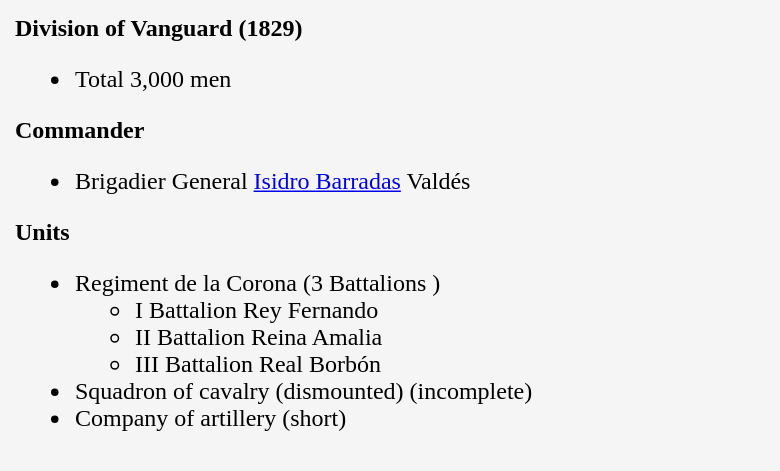<table cellpadding=10px>
<tr>
<td valign=top bgcolor="#F5F5F5" width=500px><strong>Division of Vanguard (1829)</strong><br><ul><li>Total 3,000 men</li></ul><strong>Commander</strong><ul><li>Brigadier General <a href='#'>Isidro Barradas</a> Valdés</li></ul><strong>Units</strong><ul><li>Regiment de la Corona (3 Battalions )<ul><li>I Battalion Rey Fernando</li><li>II Battalion Reina Amalia</li><li>III Battalion Real Borbón</li></ul></li><li>Squadron of cavalry (dismounted) (incomplete)</li><li>Company of artillery (short)</li></ul></td>
</tr>
</table>
